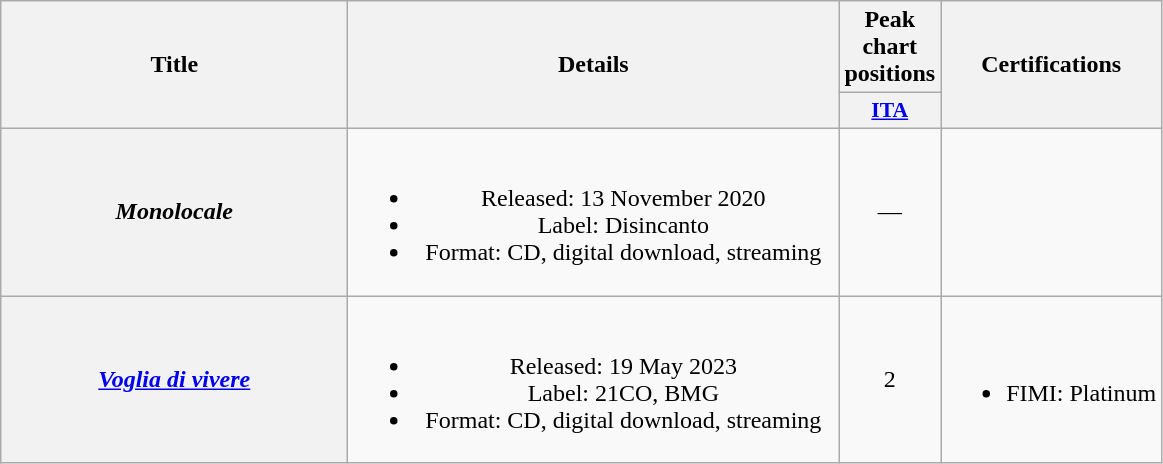<table class="wikitable plainrowheaders" style="text-align:center;">
<tr>
<th scope="col" rowspan="2" style="width:14em;">Title</th>
<th scope="col" rowspan="2" style="width:20em;">Details</th>
<th scope="col" colspan="1">Peak chart positions</th>
<th scope="col" rowspan="2">Certifications</th>
</tr>
<tr>
<th scope="col" style="width:3em;font-size:90%;"><a href='#'>ITA</a><br></th>
</tr>
<tr>
<th scope="row"><em>Monolocale</em></th>
<td><br><ul><li>Released: 13 November 2020</li><li>Label: Disincanto</li><li>Format: CD, digital download, streaming</li></ul></td>
<td>―</td>
<td></td>
</tr>
<tr>
<th scope="row"><em><a href='#'>Voglia di vivere</a></em></th>
<td><br><ul><li>Released: 19 May 2023</li><li>Label: 21CO, BMG</li><li>Format: CD, digital download, streaming</li></ul></td>
<td>2</td>
<td><br><ul><li>FIMI: Platinum</li></ul></td>
</tr>
</table>
